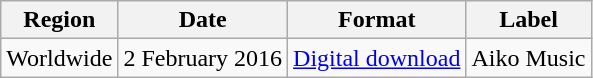<table class=wikitable>
<tr>
<th>Region</th>
<th>Date</th>
<th>Format</th>
<th>Label</th>
</tr>
<tr>
<td>Worldwide</td>
<td>2 February 2016</td>
<td><a href='#'>Digital download</a></td>
<td>Aiko Music</td>
</tr>
</table>
